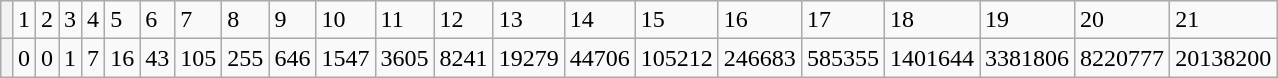<table class="wikitable" style="margin:1em auto;">
<tr>
<th></th>
<td>1</td>
<td>2</td>
<td>3</td>
<td>4</td>
<td>5</td>
<td>6</td>
<td>7</td>
<td>8</td>
<td>9</td>
<td>10</td>
<td>11</td>
<td>12</td>
<td>13</td>
<td>14</td>
<td>15</td>
<td>16</td>
<td>17</td>
<td>18</td>
<td>19</td>
<td>20</td>
<td>21</td>
</tr>
<tr>
<th></th>
<td>0</td>
<td>0</td>
<td>1</td>
<td>7</td>
<td>16</td>
<td>43</td>
<td>105</td>
<td>255</td>
<td>646</td>
<td>1547</td>
<td>3605</td>
<td>8241</td>
<td>19279</td>
<td>44706</td>
<td>105212</td>
<td>246683</td>
<td>585355</td>
<td>1401644</td>
<td>3381806</td>
<td>8220777</td>
<td>20138200</td>
</tr>
</table>
